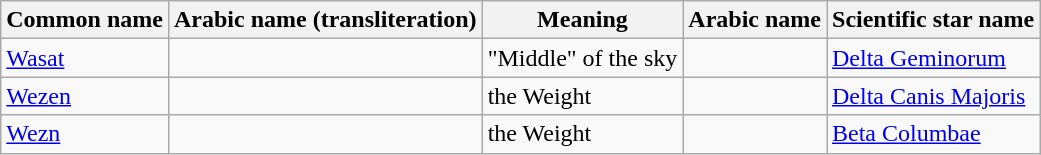<table class="wikitable">
<tr>
<th>Common name</th>
<th>Arabic name (transliteration)</th>
<th>Meaning</th>
<th>Arabic name</th>
<th>Scientific star name</th>
</tr>
<tr>
<td><a href='#'>Wasat</a></td>
<td></td>
<td>"Middle" of the sky</td>
<td></td>
<td><a href='#'>Delta Geminorum</a></td>
</tr>
<tr>
<td><a href='#'>Wezen</a></td>
<td></td>
<td>the Weight</td>
<td></td>
<td><a href='#'>Delta Canis Majoris</a></td>
</tr>
<tr>
<td><a href='#'>Wezn</a></td>
<td></td>
<td>the Weight</td>
<td></td>
<td><a href='#'>Beta Columbae</a></td>
</tr>
</table>
